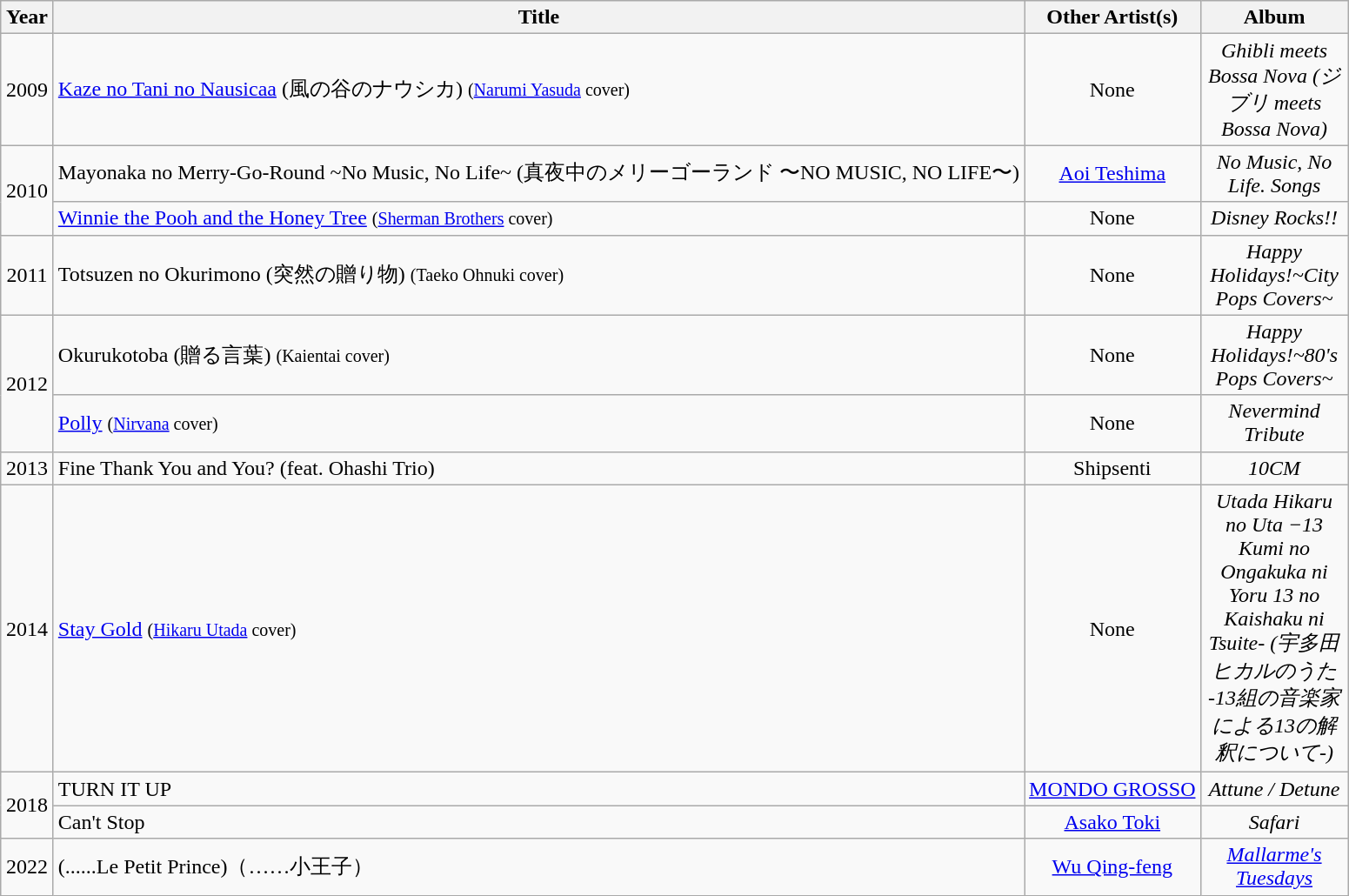<table class="wikitable">
<tr>
<th style="width:33px;">Year</th>
<th>Title</th>
<th>Other Artist(s)</th>
<th style="width:106px;">Album</th>
</tr>
<tr>
<td style="text-align:center;">2009</td>
<td><a href='#'>Kaze no Tani no Nausicaa</a> (風の谷のナウシカ) <small>(<a href='#'>Narumi Yasuda</a> cover)</small></td>
<td style="text-align:center;">None</td>
<td style="text-align:center;"><em>Ghibli meets Bossa Nova (ジブリ meets Bossa Nova)</em></td>
</tr>
<tr>
<td rowspan="2" style="text-align:center;">2010</td>
<td>Mayonaka no Merry-Go-Round ~No Music, No Life~ (真夜中のメリーゴーランド 〜NO MUSIC, NO LIFE〜)</td>
<td style="text-align:center;"><a href='#'>Aoi Teshima</a></td>
<td style="text-align:center;"><em>No Music, No Life. Songs</em></td>
</tr>
<tr>
<td><a href='#'>Winnie the Pooh and the Honey Tree</a> <small>(<a href='#'>Sherman Brothers</a> cover)</small></td>
<td style="text-align:center;">None</td>
<td style="text-align:center;"><em>Disney Rocks!!</em></td>
</tr>
<tr>
<td style="text-align:center;">2011</td>
<td>Totsuzen no Okurimono (突然の贈り物) <small>(Taeko Ohnuki cover)</small></td>
<td style="text-align:center;">None</td>
<td style="text-align:center;"><em>Happy Holidays!~City Pops Covers~</em></td>
</tr>
<tr>
<td rowspan="2" style="text-align:center;">2012</td>
<td>Okurukotoba (贈る言葉) <small>(Kaientai cover)</small></td>
<td style="text-align:center;">None</td>
<td style="text-align:center;"><em>Happy Holidays!~80's Pops Covers~</em></td>
</tr>
<tr>
<td><a href='#'>Polly</a> <small>(<a href='#'>Nirvana</a> cover)</small></td>
<td style="text-align:center;">None</td>
<td style="text-align:center;"><em>Nevermind Tribute</em></td>
</tr>
<tr>
<td style="text-align:center;">2013</td>
<td>Fine Thank You and You? (feat. Ohashi Trio)</td>
<td style="text-align:center;">Shipsenti</td>
<td style="text-align:center;"><em>10CM</em></td>
</tr>
<tr>
<td style="text-align:center;">2014</td>
<td><a href='#'>Stay Gold</a> <small>(<a href='#'>Hikaru Utada</a> cover)</small></td>
<td style="text-align:center;">None</td>
<td style="text-align:center;"><em>Utada Hikaru no Uta −13 Kumi no Ongakuka ni Yoru 13 no Kaishaku ni Tsuite- (宇多田ヒカルのうた -13組の音楽家による13の解釈について-)</em></td>
</tr>
<tr>
<td rowspan="2" style="text-align:center;">2018</td>
<td>TURN IT UP</td>
<td style="text-align:center;"><a href='#'>MONDO GROSSO</a></td>
<td style="text-align:center;"><em>Attune / Detune</em></td>
</tr>
<tr>
<td>Can't Stop</td>
<td style="text-align:center;"><a href='#'>Asako Toki</a></td>
<td style="text-align:center;"><em>Safari</em></td>
</tr>
<tr>
<td style="text-align:center;">2022</td>
<td>(......Le Petit Prince)（……小王子）</td>
<td style="text-align:center;"><a href='#'>Wu Qing-feng</a></td>
<td style="text-align:center;"><em><a href='#'>Mallarme's Tuesdays</a></em></td>
</tr>
</table>
